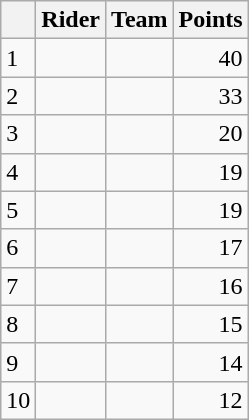<table class="wikitable">
<tr>
<th></th>
<th>Rider</th>
<th>Team</th>
<th>Points</th>
</tr>
<tr>
<td>1</td>
<td> </td>
<td></td>
<td style="text-align:right;">40</td>
</tr>
<tr>
<td>2</td>
<td></td>
<td></td>
<td style="text-align:right;">33</td>
</tr>
<tr>
<td>3</td>
<td></td>
<td></td>
<td style="text-align:right;">20</td>
</tr>
<tr>
<td>4</td>
<td></td>
<td></td>
<td style="text-align:right;">19</td>
</tr>
<tr>
<td>5</td>
<td></td>
<td></td>
<td style="text-align:right;">19</td>
</tr>
<tr>
<td>6</td>
<td></td>
<td></td>
<td style="text-align:right;">17</td>
</tr>
<tr>
<td>7</td>
<td> </td>
<td></td>
<td style="text-align:right;">16</td>
</tr>
<tr>
<td>8</td>
<td></td>
<td></td>
<td style="text-align:right;">15</td>
</tr>
<tr>
<td>9</td>
<td></td>
<td></td>
<td style="text-align:right;">14</td>
</tr>
<tr>
<td>10</td>
<td></td>
<td></td>
<td style="text-align:right;">12</td>
</tr>
</table>
